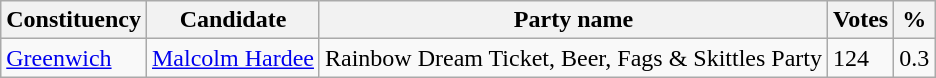<table class="wikitable">
<tr>
<th>Constituency</th>
<th>Candidate</th>
<th>Party name</th>
<th>Votes</th>
<th>%</th>
</tr>
<tr>
<td><a href='#'>Greenwich</a></td>
<td><a href='#'>Malcolm Hardee</a></td>
<td>Rainbow Dream Ticket, Beer, Fags & Skittles Party</td>
<td>124</td>
<td>0.3</td>
</tr>
</table>
